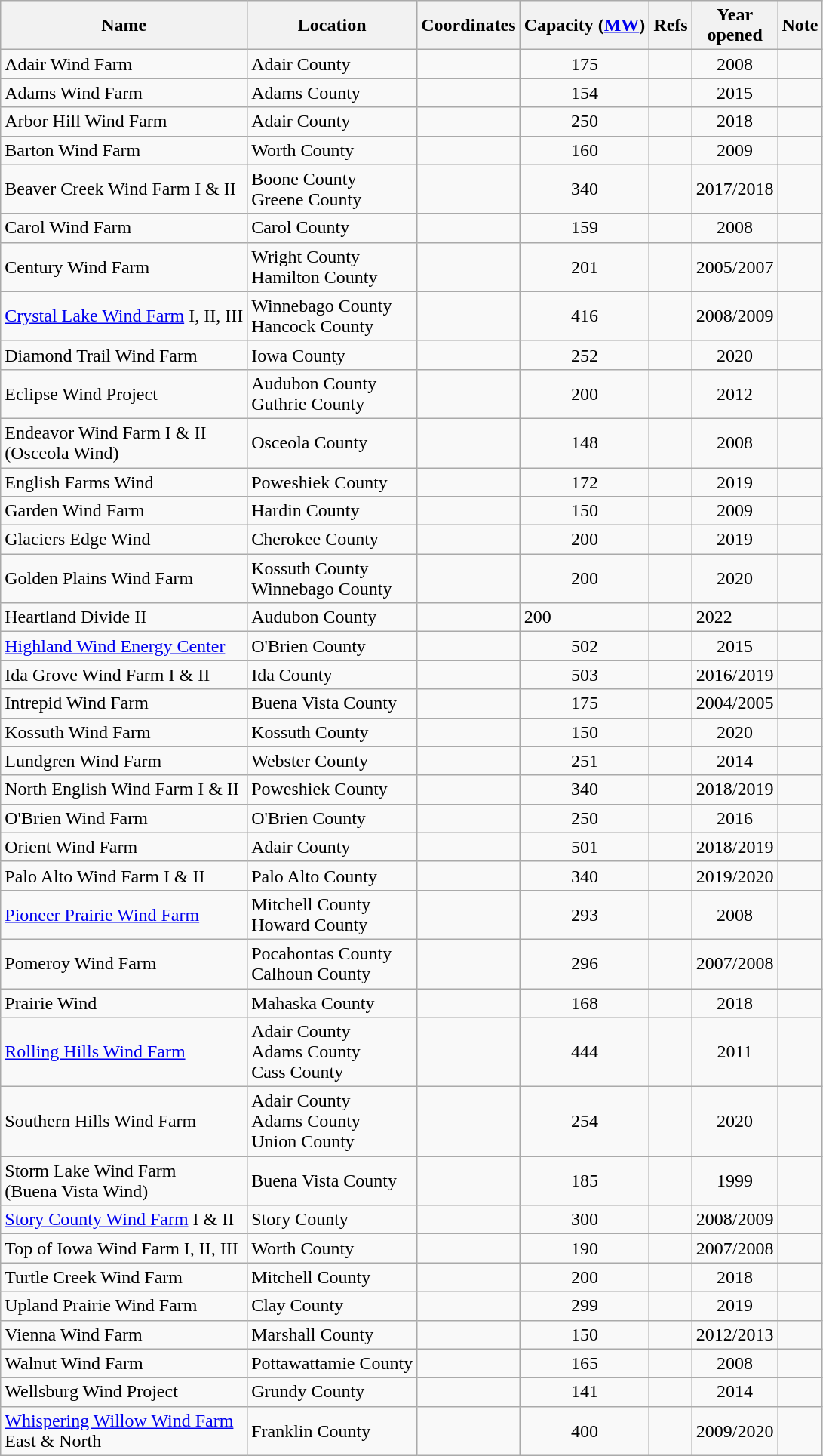<table class="wikitable sortable">
<tr>
<th>Name</th>
<th>Location</th>
<th>Coordinates</th>
<th>Capacity (<a href='#'>MW</a>)</th>
<th>Refs</th>
<th>Year<br>opened</th>
<th>Note</th>
</tr>
<tr>
<td>Adair Wind Farm</td>
<td>Adair County</td>
<td></td>
<td align="center">175</td>
<td></td>
<td align="center">2008</td>
<td></td>
</tr>
<tr>
<td>Adams Wind Farm</td>
<td>Adams County</td>
<td></td>
<td align="center">154</td>
<td></td>
<td align="center">2015</td>
<td></td>
</tr>
<tr>
<td>Arbor Hill Wind Farm</td>
<td>Adair County</td>
<td></td>
<td align="center">250</td>
<td></td>
<td align="center">2018</td>
<td></td>
</tr>
<tr>
<td>Barton Wind Farm</td>
<td>Worth County</td>
<td></td>
<td align="center">160</td>
<td></td>
<td align="center">2009</td>
<td></td>
</tr>
<tr>
<td>Beaver Creek Wind Farm I & II</td>
<td>Boone County<br>Greene County</td>
<td></td>
<td align="center">340</td>
<td></td>
<td align="center">2017/2018</td>
<td></td>
</tr>
<tr>
<td>Carol Wind Farm</td>
<td>Carol County</td>
<td></td>
<td align="center">159</td>
<td></td>
<td align="center">2008</td>
<td></td>
</tr>
<tr>
<td>Century Wind Farm</td>
<td>Wright County<br>Hamilton County</td>
<td></td>
<td align="center">201</td>
<td></td>
<td align="center">2005/2007</td>
<td></td>
</tr>
<tr>
<td><a href='#'>Crystal Lake Wind Farm</a> I, II, III</td>
<td>Winnebago County<br>Hancock County</td>
<td></td>
<td align="center">416</td>
<td></td>
<td align="center">2008/2009</td>
<td></td>
</tr>
<tr>
<td>Diamond Trail Wind Farm</td>
<td>Iowa County</td>
<td></td>
<td align="center">252</td>
<td></td>
<td align="center">2020</td>
<td></td>
</tr>
<tr>
<td>Eclipse Wind Project</td>
<td>Audubon County<br>Guthrie County</td>
<td></td>
<td align="center">200</td>
<td></td>
<td align="center">2012</td>
<td></td>
</tr>
<tr>
<td>Endeavor Wind Farm I & II<br>(Osceola Wind)</td>
<td>Osceola County</td>
<td></td>
<td align="center">148</td>
<td></td>
<td align="center">2008</td>
<td></td>
</tr>
<tr>
<td>English Farms Wind</td>
<td>Poweshiek County</td>
<td></td>
<td align="center">172</td>
<td></td>
<td align="center">2019</td>
<td></td>
</tr>
<tr>
<td>Garden Wind Farm</td>
<td>Hardin County</td>
<td></td>
<td align="center">150</td>
<td></td>
<td align="center">2009</td>
<td></td>
</tr>
<tr>
<td>Glaciers Edge Wind</td>
<td>Cherokee County</td>
<td></td>
<td align="center">200</td>
<td></td>
<td align="center">2019</td>
<td></td>
</tr>
<tr>
<td>Golden Plains Wind Farm</td>
<td>Kossuth County<br>Winnebago County</td>
<td></td>
<td align="center">200</td>
<td></td>
<td align="center">2020</td>
<td></td>
</tr>
<tr>
<td>Heartland Divide II</td>
<td>Audubon County</td>
<td></td>
<td>200</td>
<td></td>
<td>2022</td>
<td></td>
</tr>
<tr>
<td><a href='#'>Highland Wind Energy Center</a></td>
<td>O'Brien County</td>
<td></td>
<td align="center">502</td>
<td></td>
<td align="center">2015</td>
<td></td>
</tr>
<tr>
<td>Ida Grove Wind Farm I & II</td>
<td>Ida County</td>
<td></td>
<td align="center">503</td>
<td></td>
<td align="center">2016/2019</td>
<td></td>
</tr>
<tr>
<td>Intrepid Wind Farm</td>
<td>Buena Vista County</td>
<td></td>
<td align="center">175</td>
<td></td>
<td align="center">2004/2005</td>
<td></td>
</tr>
<tr>
<td>Kossuth Wind Farm</td>
<td>Kossuth County</td>
<td></td>
<td align="center">150</td>
<td></td>
<td align="center">2020</td>
<td></td>
</tr>
<tr>
<td>Lundgren Wind Farm</td>
<td>Webster County</td>
<td></td>
<td align="center">251</td>
<td></td>
<td align="center">2014</td>
<td></td>
</tr>
<tr>
<td>North English Wind Farm I & II</td>
<td>Poweshiek County</td>
<td></td>
<td align="center">340</td>
<td></td>
<td align="center">2018/2019</td>
<td></td>
</tr>
<tr>
<td>O'Brien Wind Farm</td>
<td>O'Brien County</td>
<td></td>
<td align="center">250</td>
<td></td>
<td align="center">2016</td>
<td></td>
</tr>
<tr>
<td>Orient Wind Farm</td>
<td>Adair County</td>
<td></td>
<td align="center">501</td>
<td></td>
<td align="center">2018/2019</td>
<td></td>
</tr>
<tr>
<td>Palo Alto Wind Farm I & II</td>
<td>Palo Alto County</td>
<td></td>
<td align="center">340</td>
<td></td>
<td align="center">2019/2020</td>
<td></td>
</tr>
<tr>
<td><a href='#'>Pioneer Prairie Wind Farm</a></td>
<td>Mitchell County<br>Howard County</td>
<td></td>
<td align="center">293</td>
<td></td>
<td align="center">2008</td>
<td></td>
</tr>
<tr>
<td>Pomeroy Wind Farm</td>
<td>Pocahontas County<br>Calhoun County</td>
<td></td>
<td align="center">296</td>
<td></td>
<td align="center">2007/2008</td>
<td></td>
</tr>
<tr>
<td>Prairie Wind</td>
<td>Mahaska County</td>
<td></td>
<td align="center">168</td>
<td></td>
<td align="center">2018</td>
<td></td>
</tr>
<tr>
<td><a href='#'>Rolling Hills Wind Farm</a></td>
<td>Adair County<br>Adams County<br>Cass County</td>
<td></td>
<td align="center">444</td>
<td></td>
<td align="center">2011</td>
<td></td>
</tr>
<tr>
<td>Southern Hills Wind Farm</td>
<td>Adair County<br>Adams County<br>Union County</td>
<td></td>
<td align="center">254</td>
<td></td>
<td align="center">2020</td>
<td></td>
</tr>
<tr>
<td>Storm Lake Wind Farm<br>(Buena Vista Wind)</td>
<td>Buena Vista County</td>
<td></td>
<td align="center">185</td>
<td></td>
<td align="center">1999</td>
<td></td>
</tr>
<tr>
<td><a href='#'>Story County Wind Farm</a> I & II</td>
<td>Story County</td>
<td></td>
<td align="center">300</td>
<td></td>
<td align="center">2008/2009</td>
<td></td>
</tr>
<tr>
<td>Top of Iowa Wind Farm I, II, III</td>
<td>Worth County</td>
<td></td>
<td align="center">190</td>
<td></td>
<td align="center">2007/2008</td>
<td></td>
</tr>
<tr>
<td>Turtle Creek Wind Farm</td>
<td>Mitchell County</td>
<td></td>
<td align="center">200</td>
<td></td>
<td align="center">2018</td>
<td></td>
</tr>
<tr>
<td>Upland Prairie Wind Farm</td>
<td>Clay County</td>
<td></td>
<td align="center">299</td>
<td></td>
<td align="center">2019</td>
<td></td>
</tr>
<tr>
<td>Vienna Wind Farm</td>
<td>Marshall County</td>
<td></td>
<td align="center">150</td>
<td></td>
<td align="center">2012/2013</td>
<td></td>
</tr>
<tr>
<td>Walnut Wind Farm</td>
<td>Pottawattamie County</td>
<td></td>
<td align="center">165</td>
<td></td>
<td align="center">2008</td>
<td></td>
</tr>
<tr>
<td>Wellsburg Wind Project</td>
<td>Grundy County</td>
<td></td>
<td align="center">141</td>
<td></td>
<td align="center">2014</td>
<td></td>
</tr>
<tr>
<td><a href='#'>Whispering Willow Wind Farm</a><br>East & North</td>
<td>Franklin County</td>
<td><br></td>
<td align="center">400</td>
<td></td>
<td align="center">2009/2020</td>
<td></td>
</tr>
</table>
